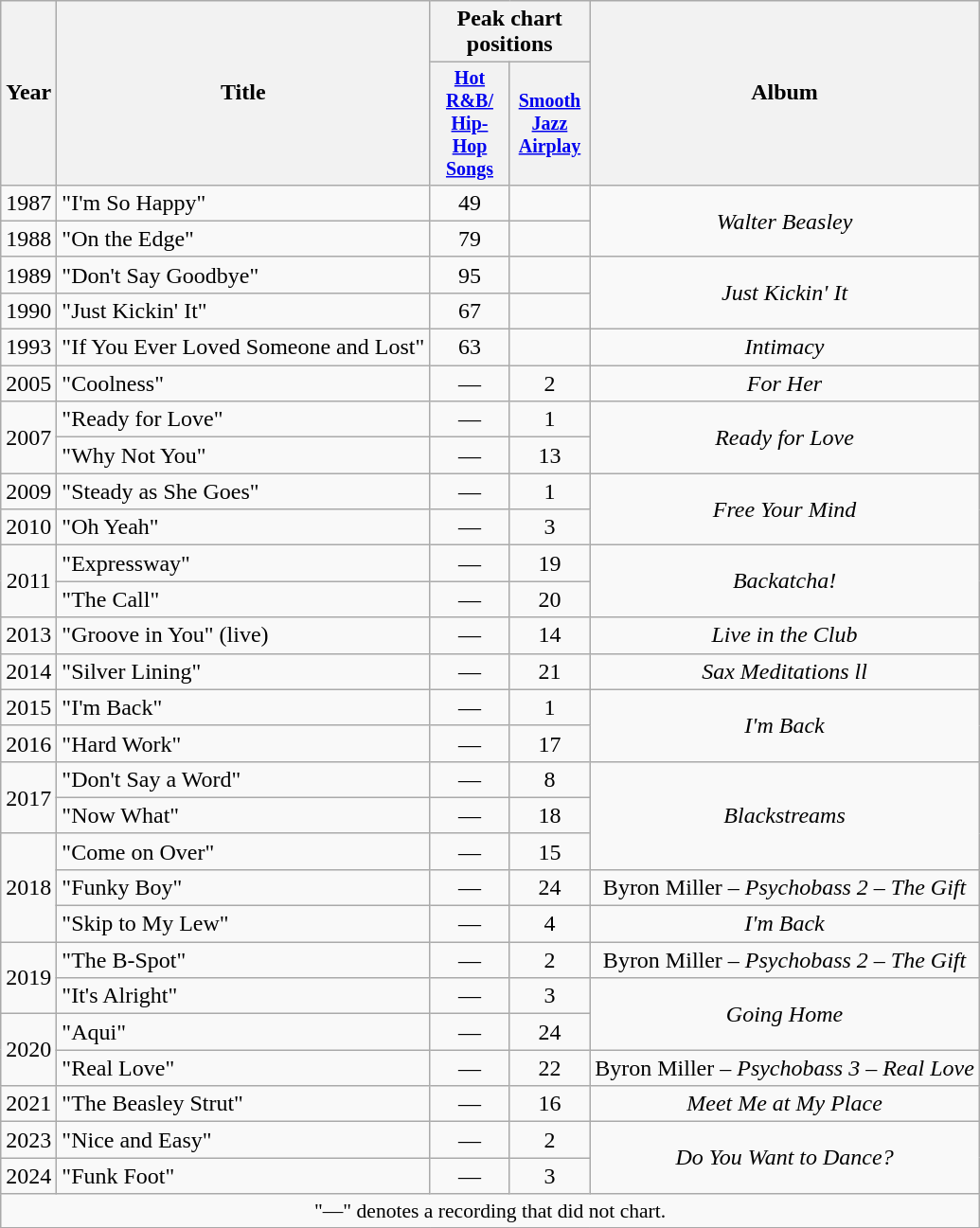<table class="wikitable" style="text-align:center";>
<tr>
<th rowspan="2">Year</th>
<th rowspan="2">Title</th>
<th colspan="2">Peak chart positions</th>
<th rowspan="2">Album</th>
</tr>
<tr style="font-size:smaller;">
<th style="width:50px;"><a href='#'>Hot R&B/<br>Hip-Hop<br>Songs</a><br></th>
<th style="width:50px;"><a href='#'>Smooth Jazz<br>Airplay</a><br></th>
</tr>
<tr>
<td>1987</td>
<td align="left">"I'm So Happy"</td>
<td>49</td>
<td></td>
<td rowspan="2"><em>Walter Beasley</em></td>
</tr>
<tr>
<td>1988</td>
<td align="left">"On the Edge"</td>
<td>79</td>
<td></td>
</tr>
<tr>
<td>1989</td>
<td align="left">"Don't Say Goodbye"</td>
<td>95</td>
<td></td>
<td rowspan="2"><em>Just Kickin' It</em></td>
</tr>
<tr>
<td>1990</td>
<td align="left">"Just Kickin' It"</td>
<td>67</td>
<td></td>
</tr>
<tr>
<td>1993</td>
<td align="left">"If You Ever Loved Someone and Lost"</td>
<td>63</td>
<td></td>
<td rowspan="1"><em>Intimacy</em></td>
</tr>
<tr>
<td>2005</td>
<td align="left">"Coolness"</td>
<td>—</td>
<td>2</td>
<td><em>For Her</em></td>
</tr>
<tr>
<td rowspan="2">2007</td>
<td align="left">"Ready for Love"</td>
<td>—</td>
<td>1</td>
<td rowspan="2"><em>Ready for Love</em></td>
</tr>
<tr>
<td align="left">"Why Not You"</td>
<td>—</td>
<td>13</td>
</tr>
<tr>
<td>2009</td>
<td align="left">"Steady as She Goes"</td>
<td>—</td>
<td>1</td>
<td rowspan="2"><em> Free Your Mind</em></td>
</tr>
<tr>
<td>2010</td>
<td align="left">"Oh Yeah"</td>
<td>—</td>
<td>3</td>
</tr>
<tr>
<td rowspan="2">2011</td>
<td align="left">"Expressway"</td>
<td>—</td>
<td>19</td>
<td rowspan="2"><em>Backatcha!</em></td>
</tr>
<tr>
<td align="left">"The Call"</td>
<td>—</td>
<td>20</td>
</tr>
<tr>
<td>2013</td>
<td align="left">"Groove in You" (live)</td>
<td>—</td>
<td>14</td>
<td><em>Live in the Club</em></td>
</tr>
<tr>
<td>2014</td>
<td align="left">"Silver Lining"</td>
<td>—</td>
<td>21</td>
<td><em>Sax Meditations ll</em></td>
</tr>
<tr>
<td>2015</td>
<td align="left">"I'm Back"</td>
<td>—</td>
<td>1</td>
<td rowspan="2"><em>I'm Back</em></td>
</tr>
<tr>
<td>2016</td>
<td align="left">"Hard Work" <br></td>
<td>—</td>
<td>17</td>
</tr>
<tr>
<td rowspan="2">2017</td>
<td align="left">"Don't Say a Word"</td>
<td>—</td>
<td>8</td>
<td rowspan="3"><em>Blackstreams</em></td>
</tr>
<tr>
<td align="left">"Now What"</td>
<td>—</td>
<td>18</td>
</tr>
<tr>
<td rowspan="3">2018</td>
<td align="left">"Come on Over"</td>
<td>—</td>
<td>15</td>
</tr>
<tr>
<td align="left">"Funky Boy" <br></td>
<td>—</td>
<td>24</td>
<td>Byron Miller – <em>Psychobass 2 – The Gift</em></td>
</tr>
<tr>
<td align="left">"Skip to My Lew"</td>
<td>—</td>
<td>4</td>
<td><em>I'm Back</em></td>
</tr>
<tr>
<td rowspan="2">2019</td>
<td align="left">"The B-Spot" <br></td>
<td>—</td>
<td>2</td>
<td>Byron Miller – <em>Psychobass 2 – The Gift</em></td>
</tr>
<tr>
<td align="left">"It's Alright"</td>
<td>—</td>
<td>3</td>
<td rowspan="2"><em>Going Home</em></td>
</tr>
<tr>
<td rowspan="2">2020</td>
<td align="left">"Aqui"</td>
<td>—</td>
<td>24</td>
</tr>
<tr>
<td align="left">"Real Love" <br></td>
<td>—</td>
<td>22</td>
<td>Byron Miller – <em>Psychobass 3 – Real Love</em></td>
</tr>
<tr>
<td>2021</td>
<td align="left">"The Beasley Strut"</td>
<td>—</td>
<td>16</td>
<td><em>Meet Me at My Place</em></td>
</tr>
<tr>
<td>2023</td>
<td align="left">"Nice and Easy" <br></td>
<td>—</td>
<td>2</td>
<td rowspan="2"><em>Do You Want to Dance?</em></td>
</tr>
<tr>
<td>2024</td>
<td align="left">"Funk Foot" <br></td>
<td>—</td>
<td>3</td>
</tr>
<tr>
<td colspan="5" style="font-size:90%">"—" denotes a recording that did not chart.</td>
</tr>
<tr>
</tr>
</table>
